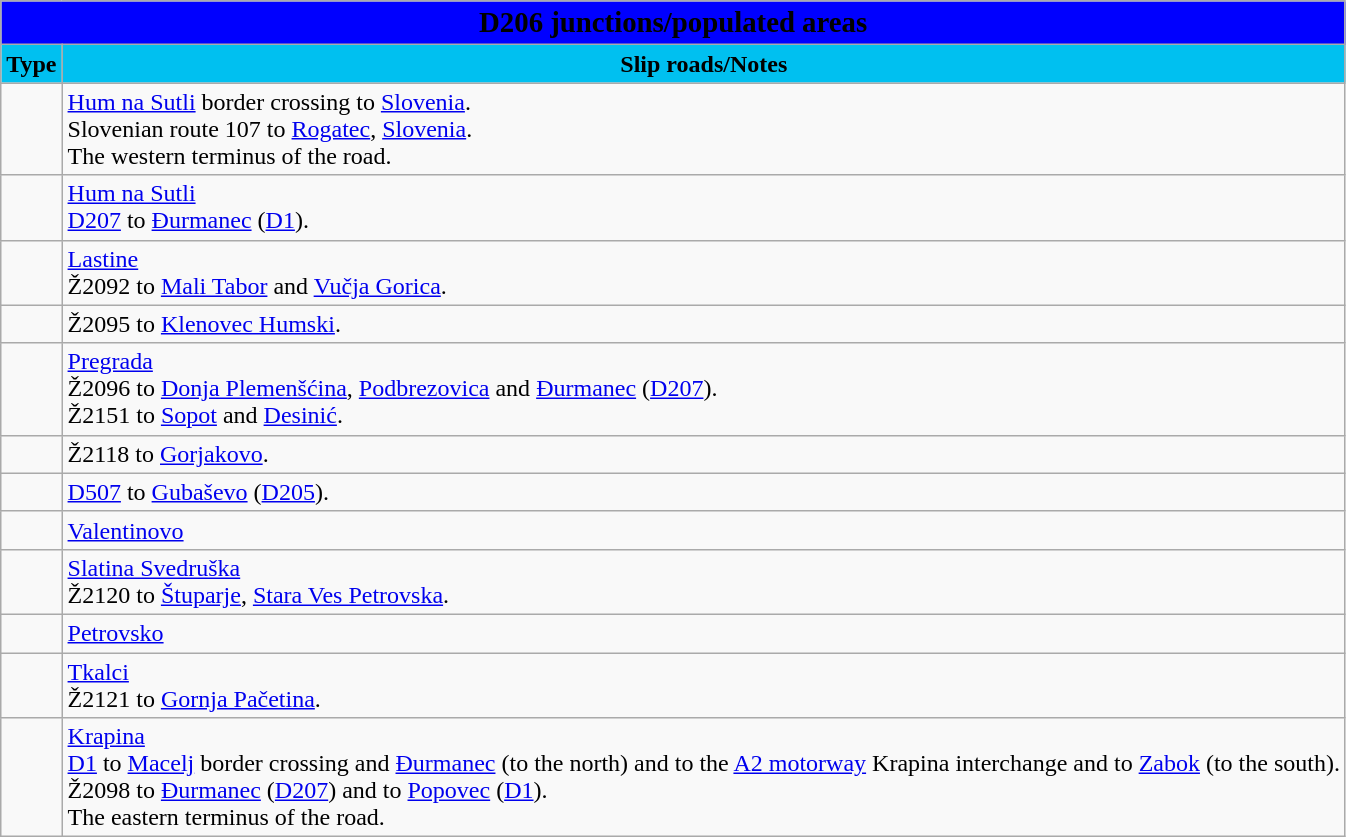<table class="wikitable">
<tr>
<td colspan=2 bgcolor=blue align=center style=margin-top:15><span><big><strong>D206 junctions/populated areas</strong></big></span></td>
</tr>
<tr>
<td align=center bgcolor=00c0f0><strong>Type</strong></td>
<td align=center bgcolor=00c0f0><strong>Slip roads/Notes</strong></td>
</tr>
<tr>
<td></td>
<td><a href='#'>Hum na Sutli</a> border crossing to <a href='#'>Slovenia</a>.<br> Slovenian route 107 to <a href='#'>Rogatec</a>, <a href='#'>Slovenia</a>.<br>The western terminus of the road.</td>
</tr>
<tr>
<td></td>
<td><a href='#'>Hum na Sutli</a><br> <a href='#'>D207</a> to <a href='#'>Đurmanec</a> (<a href='#'>D1</a>).</td>
</tr>
<tr>
<td></td>
<td><a href='#'>Lastine</a><br>Ž2092 to <a href='#'>Mali Tabor</a> and <a href='#'>Vučja Gorica</a>.</td>
</tr>
<tr>
<td></td>
<td>Ž2095 to <a href='#'>Klenovec Humski</a>.</td>
</tr>
<tr>
<td></td>
<td><a href='#'>Pregrada</a><br>Ž2096 to <a href='#'>Donja Plemenšćina</a>, <a href='#'>Podbrezovica</a> and <a href='#'>Đurmanec</a> (<a href='#'>D207</a>).<br>Ž2151 to <a href='#'>Sopot</a> and <a href='#'>Desinić</a>.</td>
</tr>
<tr>
<td></td>
<td>Ž2118 to <a href='#'>Gorjakovo</a>.</td>
</tr>
<tr>
<td></td>
<td> <a href='#'>D507</a> to <a href='#'>Gubaševo</a> (<a href='#'>D205</a>).</td>
</tr>
<tr>
<td></td>
<td><a href='#'>Valentinovo</a></td>
</tr>
<tr>
<td></td>
<td><a href='#'>Slatina Svedruška</a><br>Ž2120 to <a href='#'>Štuparje</a>, <a href='#'>Stara Ves Petrovska</a>.</td>
</tr>
<tr>
<td></td>
<td><a href='#'>Petrovsko</a></td>
</tr>
<tr>
<td></td>
<td><a href='#'>Tkalci</a><br>Ž2121 to <a href='#'>Gornja Pačetina</a>.</td>
</tr>
<tr>
<td></td>
<td><a href='#'>Krapina</a><br> <a href='#'>D1</a> to <a href='#'>Macelj</a> border crossing and <a href='#'>Đurmanec</a> (to the north) and to  the <a href='#'>A2 motorway</a> Krapina interchange and to <a href='#'>Zabok</a> (to the south).<br>Ž2098 to <a href='#'>Đurmanec</a> (<a href='#'>D207</a>) and to <a href='#'>Popovec</a> (<a href='#'>D1</a>).<br>The eastern terminus of the road.</td>
</tr>
</table>
